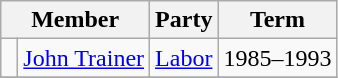<table class="wikitable">
<tr>
<th colspan="2">Member</th>
<th>Party</th>
<th>Term</th>
</tr>
<tr>
<td> </td>
<td><a href='#'>John Trainer</a></td>
<td><a href='#'>Labor</a></td>
<td>1985–1993</td>
</tr>
<tr>
</tr>
</table>
